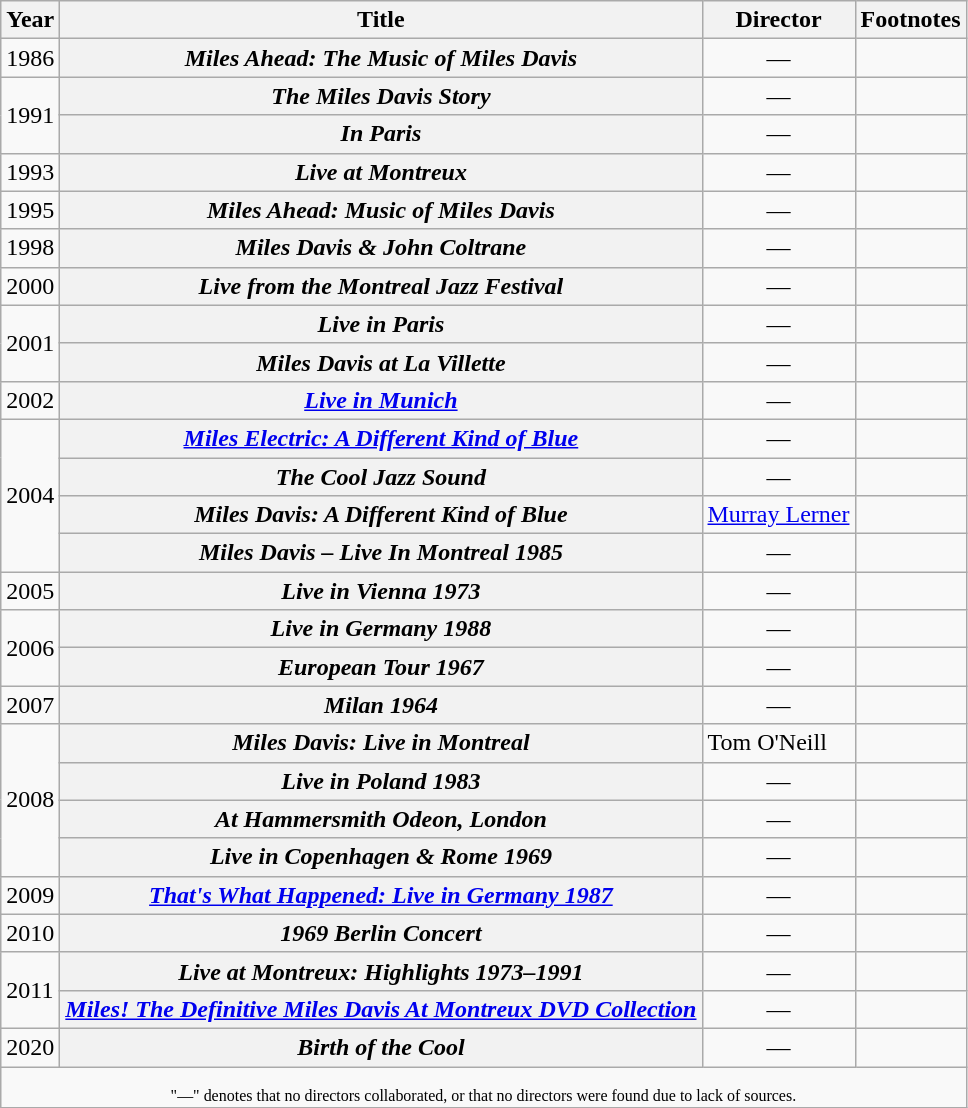<table class="wikitable plainrowheaders">
<tr>
<th scope=col>Year</th>
<th scope=col>Title</th>
<th scope=col>Director</th>
<th scope=col>Footnotes</th>
</tr>
<tr>
<td>1986</td>
<th scope=row><em>Miles Ahead: The Music of Miles Davis</em></th>
<td style="text-align:center">—</td>
<td style="text-align:center"></td>
</tr>
<tr>
<td rowspan="2">1991</td>
<th scope=row><em>The Miles Davis Story</em></th>
<td style="text-align:center">—</td>
<td style="text-align:center"></td>
</tr>
<tr>
<th scope=row><em>In Paris</em></th>
<td style="text-align:center">—</td>
<td style="text-align:center"></td>
</tr>
<tr>
<td>1993</td>
<th scope=row><em>Live at Montreux</em></th>
<td style="text-align:center">—</td>
<td style="text-align:center"></td>
</tr>
<tr>
<td>1995</td>
<th scope=row><em>Miles Ahead: Music of Miles Davis</em></th>
<td style="text-align:center">—</td>
<td style="text-align:center"></td>
</tr>
<tr>
<td>1998</td>
<th scope=row><em>Miles Davis & John Coltrane</em></th>
<td style="text-align:center">—</td>
<td style="text-align:center"></td>
</tr>
<tr>
<td>2000</td>
<th scope=row><em>Live from the Montreal Jazz Festival</em></th>
<td style="text-align:center">—</td>
<td style="text-align:center"></td>
</tr>
<tr>
<td rowspan="2">2001</td>
<th scope=row><em>Live in Paris</em></th>
<td style="text-align:center">—</td>
<td style="text-align:center"></td>
</tr>
<tr>
<th scope=row><em>Miles Davis at La Villette</em></th>
<td style="text-align:center">—</td>
<td style="text-align:center"></td>
</tr>
<tr>
<td>2002</td>
<th scope=row><em><a href='#'>Live in Munich</a></em></th>
<td style="text-align:center">—</td>
<td style="text-align:center"></td>
</tr>
<tr>
<td rowspan="4">2004</td>
<th scope=row><em><a href='#'>Miles Electric: A Different Kind of Blue</a></em></th>
<td style="text-align:center">—</td>
<td style="text-align:center"></td>
</tr>
<tr>
<th scope=row><em>The Cool Jazz Sound</em></th>
<td style="text-align:center">—</td>
<td style="text-align:center"></td>
</tr>
<tr>
<th scope=row><em>Miles Davis: A Different Kind of Blue</em></th>
<td><a href='#'>Murray Lerner</a></td>
<td style="text-align:center"></td>
</tr>
<tr>
<th scope=row><em>Miles Davis – Live In Montreal 1985</em></th>
<td style="text-align:center">—</td>
<td style="text-align:center"></td>
</tr>
<tr>
<td>2005</td>
<th scope=row><em>Live in Vienna 1973</em></th>
<td style="text-align:center">—</td>
<td style="text-align:center"></td>
</tr>
<tr>
<td rowspan="2">2006</td>
<th scope=row><em>Live in Germany 1988</em></th>
<td style="text-align:center">—</td>
<td style="text-align:center"></td>
</tr>
<tr>
<th scope=row><em>European Tour 1967</em></th>
<td style="text-align:center">—</td>
<td style="text-align:center"></td>
</tr>
<tr>
<td>2007</td>
<th scope=row><em>Milan 1964</em></th>
<td style="text-align:center">—</td>
<td style="text-align:center"></td>
</tr>
<tr>
<td rowspan="4">2008</td>
<th scope=row><em>Miles Davis: Live in Montreal</em></th>
<td>Tom O'Neill</td>
<td style="text-align:center"></td>
</tr>
<tr>
<th scope=row><em>Live in Poland 1983</em></th>
<td style="text-align:center">—</td>
<td style="text-align:center"></td>
</tr>
<tr>
<th scope=row><em>At Hammersmith Odeon, London</em></th>
<td style="text-align:center">—</td>
<td style="text-align:center"></td>
</tr>
<tr>
<th scope=row><em>Live in Copenhagen & Rome 1969</em></th>
<td style="text-align:center">—</td>
<td style="text-align:center"></td>
</tr>
<tr>
<td>2009</td>
<th scope=row><em><a href='#'>That's What Happened: Live in Germany 1987</a></em></th>
<td style="text-align:center">—</td>
<td style="text-align:center"></td>
</tr>
<tr>
<td>2010</td>
<th scope=row><em>1969 Berlin Concert</em></th>
<td style="text-align:center">—</td>
<td style="text-align:center"></td>
</tr>
<tr>
<td rowspan="2">2011</td>
<th scope=row><em>Live at Montreux: Highlights 1973–1991</em></th>
<td style="text-align:center">—</td>
<td style="text-align:center"></td>
</tr>
<tr>
<th scope=row><em><a href='#'>Miles! The Definitive Miles Davis At Montreux DVD Collection</a></em></th>
<td style="text-align:center">—</td>
<td style="text-align:center"></td>
</tr>
<tr>
<td>2020</td>
<th scope=row><em>Birth of the Cool</em></th>
<td style="text-align:center">—</td>
<td style="text-align:center"></td>
</tr>
<tr>
<td colspan="24" style="font-size:8pt; text-align:center;"><br>"—" denotes that no directors collaborated, or that no directors were found due to lack of sources.</td>
</tr>
</table>
